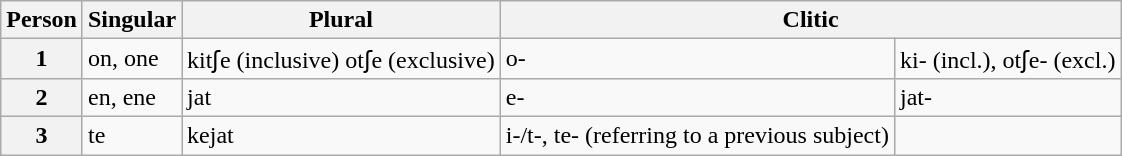<table class="wikitable">
<tr>
<th>Person</th>
<th>Singular</th>
<th>Plural</th>
<th colspan="2">Clitic</th>
</tr>
<tr>
<th>1</th>
<td>on, one</td>
<td>kitʃe (inclusive) otʃe (exclusive)</td>
<td>o-</td>
<td>ki- (incl.), otʃe- (excl.)</td>
</tr>
<tr>
<th>2</th>
<td>en, ene</td>
<td>jat</td>
<td>e-</td>
<td>jat-</td>
</tr>
<tr>
<th>3</th>
<td>te</td>
<td>kejat</td>
<td>i-/t-, te- (referring to a previous subject)</td>
<td></td>
</tr>
</table>
